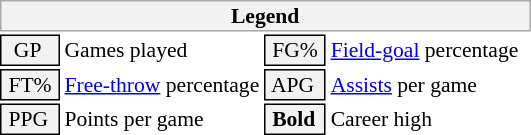<table class="toccolours" style="font-size: 90%; white-space: nowrap;">
<tr>
<th colspan="6" style="background:#f2f2f2; border:1px solid #aaa;">Legend</th>
</tr>
<tr>
<td style="background:#f2f2f2; border:1px solid black;">  GP</td>
<td>Games played</td>
<td style="background:#f2f2f2; border:1px solid black;"> FG% </td>
<td style="padding-right: 8px"><a href='#'>Field-goal</a> percentage</td>
</tr>
<tr>
<td style="background:#f2f2f2; border:1px solid black;"> FT% </td>
<td><a href='#'>Free-throw</a> percentage</td>
<td style="background:#f2f2f2; border:1px solid black;"> APG </td>
<td><a href='#'>Assists</a> per game</td>
</tr>
<tr>
<td style="background:#f2f2f2; border:1px solid black;"> PPG </td>
<td>Points per game</td>
<td style="background-color: #F2F2F2; border: 1px solid black"> <strong>Bold</strong> </td>
<td>Career high</td>
</tr>
<tr>
</tr>
</table>
